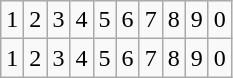<table class="wikitable">
<tr>
<td>1</td>
<td>2</td>
<td>3</td>
<td>4</td>
<td>5</td>
<td>6</td>
<td>7</td>
<td>8</td>
<td>9</td>
<td>0</td>
</tr>
<tr>
<td>1</td>
<td>2</td>
<td>3</td>
<td>4</td>
<td>5</td>
<td>6</td>
<td>7</td>
<td>8</td>
<td>9</td>
<td>0</td>
</tr>
</table>
